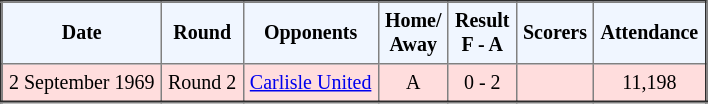<table border="2" cellpadding="4" style="border-collapse:collapse; text-align:center; font-size:smaller;">
<tr style="background:#f0f6ff;">
<th><strong>Date</strong></th>
<th><strong>Round</strong></th>
<th><strong>Opponents</strong></th>
<th><strong>Home/<br>Away</strong></th>
<th><strong>Result<br>F - A</strong></th>
<th><strong>Scorers</strong></th>
<th><strong>Attendance</strong></th>
</tr>
<tr bgcolor="#ffdddd">
<td>2 September 1969</td>
<td>Round 2</td>
<td><a href='#'>Carlisle United</a></td>
<td>A</td>
<td>0 - 2</td>
<td></td>
<td>11,198</td>
</tr>
</table>
